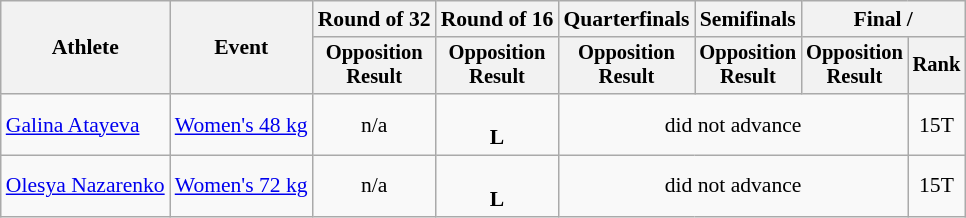<table class="wikitable" style="font-size:90%">
<tr>
<th rowspan="2">Athlete</th>
<th rowspan="2">Event</th>
<th>Round of 32</th>
<th>Round of 16</th>
<th>Quarterfinals</th>
<th>Semifinals</th>
<th colspan=2>Final / </th>
</tr>
<tr style="font-size:95%">
<th>Opposition<br>Result</th>
<th>Opposition<br>Result</th>
<th>Opposition<br>Result</th>
<th>Opposition<br>Result</th>
<th>Opposition<br>Result</th>
<th>Rank</th>
</tr>
<tr align=center>
<td align=left><a href='#'>Galina Atayeva</a></td>
<td align=left><a href='#'>Women's 48 kg</a></td>
<td>n/a</td>
<td><br><strong>L</strong></td>
<td colspan=3>did not advance</td>
<td>15T</td>
</tr>
<tr align=center>
<td align=left><a href='#'>Olesya Nazarenko</a></td>
<td align=left><a href='#'>Women's 72 kg</a></td>
<td>n/a</td>
<td><br><strong>L</strong></td>
<td colspan=3>did not advance</td>
<td>15T</td>
</tr>
</table>
